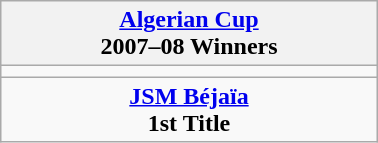<table class="wikitable" style="text-align: center; margin: 0 auto; width: 20%">
<tr>
<th><a href='#'>Algerian Cup</a><br>2007–08 Winners</th>
</tr>
<tr>
<td></td>
</tr>
<tr>
<td><strong><a href='#'>JSM Béjaïa</a></strong><br><strong>1st Title</strong></td>
</tr>
</table>
